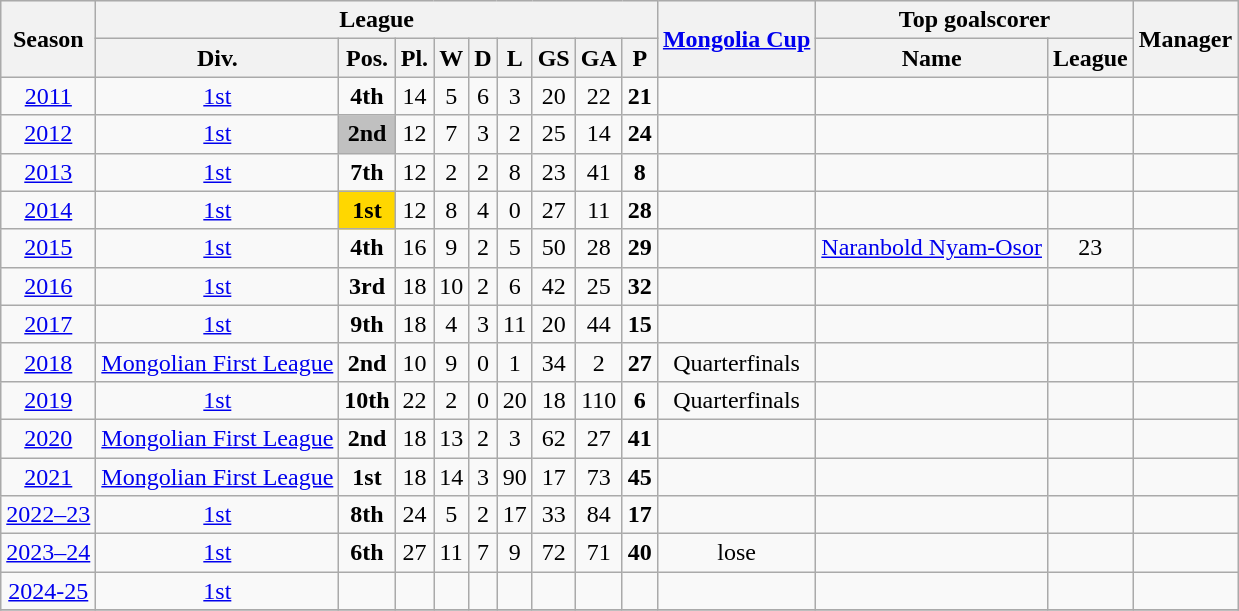<table class="wikitable">
<tr style="background:#efefef;">
<th rowspan="2">Season</th>
<th colspan="9">League</th>
<th rowspan="2"><a href='#'>Mongolia Cup</a></th>
<th colspan="2">Top goalscorer</th>
<th rowspan="2">Manager</th>
</tr>
<tr>
<th>Div.</th>
<th>Pos.</th>
<th>Pl.</th>
<th>W</th>
<th>D</th>
<th>L</th>
<th>GS</th>
<th>GA</th>
<th>P</th>
<th>Name</th>
<th>League</th>
</tr>
<tr>
<td align=center><a href='#'>2011</a></td>
<td align=center><a href='#'>1st</a></td>
<td align=center><strong>4th</strong></td>
<td align=center>14</td>
<td align=center>5</td>
<td align=center>6</td>
<td align=center>3</td>
<td align=center>20</td>
<td align=center>22</td>
<td align=center><strong>21</strong></td>
<td align=center></td>
<td align=center></td>
<td align=center></td>
<td align=center></td>
</tr>
<tr>
<td align=center><a href='#'>2012</a></td>
<td align=center><a href='#'>1st</a></td>
<td style="text-align:center; background:silver;"><strong>2nd</strong></td>
<td align=center>12</td>
<td align=center>7</td>
<td align=center>3</td>
<td align=center>2</td>
<td align=center>25</td>
<td align=center>14</td>
<td align=center><strong>24</strong></td>
<td align=center></td>
<td align=center></td>
<td align=center></td>
<td align=center></td>
</tr>
<tr>
<td align=center><a href='#'>2013</a></td>
<td align=center><a href='#'>1st</a></td>
<td align=center><strong>7th</strong></td>
<td align=center>12</td>
<td align=center>2</td>
<td align=center>2</td>
<td align=center>8</td>
<td align=center>23</td>
<td align=center>41</td>
<td align=center><strong>8</strong></td>
<td align=center></td>
<td align=center></td>
<td align=center></td>
<td align=center></td>
</tr>
<tr>
<td align=center><a href='#'>2014</a></td>
<td align=center><a href='#'>1st</a></td>
<td style="text-align:center; background:gold;"><strong>1st</strong></td>
<td align=center>12</td>
<td align=center>8</td>
<td align=center>4</td>
<td align=center>0</td>
<td align=center>27</td>
<td align=center>11</td>
<td align=center><strong>28</strong></td>
<td align=center></td>
<td align=center></td>
<td align=center></td>
<td align=center></td>
</tr>
<tr>
<td align=center><a href='#'>2015</a></td>
<td align=center><a href='#'>1st</a></td>
<td align=center><strong>4th</strong></td>
<td align=center>16</td>
<td align=center>9</td>
<td align=center>2</td>
<td align=center>5</td>
<td align=center>50</td>
<td align=center>28</td>
<td align=center><strong>29</strong></td>
<td align=center></td>
<td align=center> <a href='#'>Naranbold Nyam-Osor</a></td>
<td align=center>23</td>
<td align=center></td>
</tr>
<tr>
<td align=center><a href='#'>2016</a></td>
<td align=center><a href='#'>1st</a></td>
<td style="text-align:center; background: bgcolor=bronze;"><strong>3rd</strong></td>
<td align=center>18</td>
<td align=center>10</td>
<td align=center>2</td>
<td align=center>6</td>
<td align=center>42</td>
<td align=center>25</td>
<td align=center><strong>32</strong></td>
<td align=center></td>
<td align=center></td>
<td align=center></td>
<td align=center></td>
</tr>
<tr>
<td align=center><a href='#'>2017</a></td>
<td align=center><a href='#'>1st</a></td>
<td align=center><strong>9th</strong></td>
<td align=center>18</td>
<td align=center>4</td>
<td align=center>3</td>
<td align=center>11</td>
<td align=center>20</td>
<td align=center>44</td>
<td align=center><strong>15</strong></td>
<td align=center></td>
<td align=center></td>
<td align=center></td>
<td align=center></td>
</tr>
<tr>
<td align=center><a href='#'>2018</a></td>
<td align=center><a href='#'>Mongolian First League</a></td>
<td align=center><strong>2nd</strong></td>
<td align=center>10</td>
<td align=center>9</td>
<td align=center>0</td>
<td align=center>1</td>
<td align=center>34</td>
<td align=center>2</td>
<td align=center><strong>27</strong></td>
<td align=center>Quarterfinals</td>
<td align=center></td>
<td align=center></td>
<td align=center></td>
</tr>
<tr>
<td align=center><a href='#'>2019</a></td>
<td align=center><a href='#'>1st</a></td>
<td align=center><strong>10th</strong></td>
<td align=center>22</td>
<td align=center>2</td>
<td align=center>0</td>
<td align=center>20</td>
<td align=center>18</td>
<td align=center>110</td>
<td align=center><strong>6</strong></td>
<td align=center>Quarterfinals</td>
<td align=center></td>
<td align=center></td>
<td align=center></td>
</tr>
<tr>
<td align=center><a href='#'>2020</a></td>
<td align=center><a href='#'>Mongolian First League</a></td>
<td align=center><strong>2nd</strong></td>
<td align=center>18</td>
<td align=center>13</td>
<td align=center>2</td>
<td align=center>3</td>
<td align=center>62</td>
<td align=center>27</td>
<td align=center><strong>41</strong></td>
<td align=center></td>
<td align=center></td>
<td align=center></td>
<td align=center></td>
</tr>
<tr>
<td align=center><a href='#'>2021</a></td>
<td align=center><a href='#'>Mongolian First League</a></td>
<td align=center><strong>1st</strong></td>
<td align=center>18</td>
<td align=center>14</td>
<td align=center>3</td>
<td align=center>90</td>
<td align=center>17</td>
<td align=center>73</td>
<td align=center><strong>45</strong></td>
<td align=center></td>
<td align=center></td>
<td align=center></td>
<td align=center></td>
</tr>
<tr>
<td align=center><a href='#'>2022–23</a></td>
<td align=center><a href='#'>1st</a></td>
<td align=center><strong>8th</strong></td>
<td align=center>24</td>
<td align=center>5</td>
<td align=center>2</td>
<td align=center>17</td>
<td align=center>33</td>
<td align=center>84</td>
<td align=center><strong>17</strong></td>
<td align=center></td>
<td align=center></td>
<td align=center></td>
<td align=center></td>
</tr>
<tr>
<td align=center><a href='#'>2023–24</a></td>
<td align=center><a href='#'>1st</a></td>
<td align=center><strong>6th</strong></td>
<td align=center>27</td>
<td align=center>11</td>
<td align=center>7</td>
<td align=center>9</td>
<td align=center>72</td>
<td align=center>71</td>
<td align=center><strong>40</strong></td>
<td align=center>lose</td>
<td align=center></td>
<td align=center></td>
<td align=center></td>
</tr>
<tr>
<td align=center><a href='#'>2024-25</a></td>
<td align=center><a href='#'>1st</a></td>
<td align=center></td>
<td align=center></td>
<td align=center></td>
<td align=center></td>
<td align=center></td>
<td align=center></td>
<td align=center></td>
<td align=center></td>
<td align=center></td>
<td align=center></td>
<td align=center></td>
<td align=center></td>
</tr>
<tr>
</tr>
</table>
